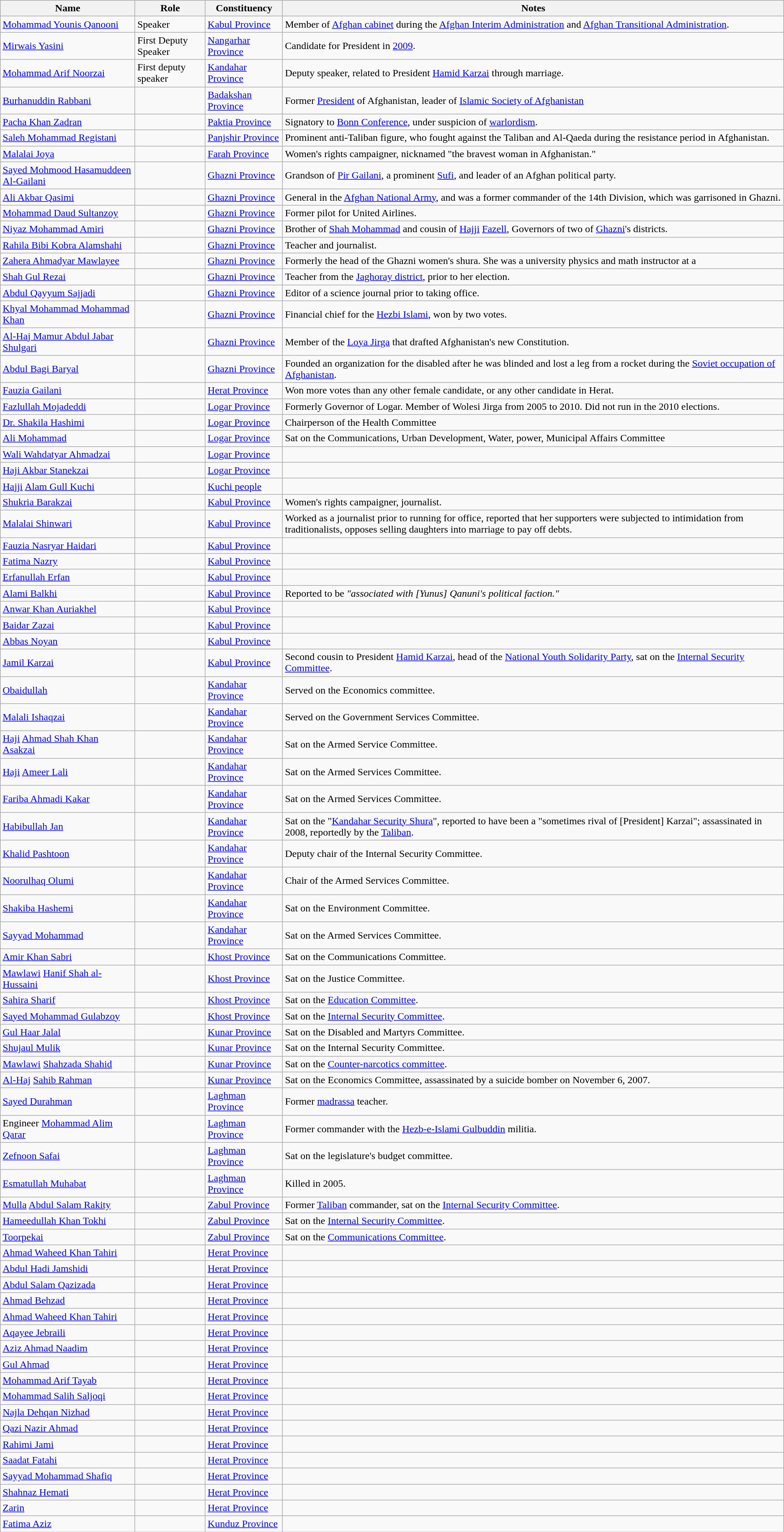<table class="wikitable sortable">
<tr>
<th>Name</th>
<th>Role</th>
<th>Constituency</th>
<th>Notes</th>
</tr>
<tr>
<td><a href='#'>Mohammad Younis Qanooni</a></td>
<td>Speaker</td>
<td><a href='#'>Kabul Province</a></td>
<td>Member of <a href='#'>Afghan cabinet</a> during the <a href='#'>Afghan Interim Administration</a> and <a href='#'>Afghan Transitional Administration</a>.</td>
</tr>
<tr>
<td><a href='#'>Mirwais Yasini</a></td>
<td>First Deputy Speaker</td>
<td><a href='#'>Nangarhar Province</a></td>
<td>Candidate for President in <a href='#'>2009</a>.</td>
</tr>
<tr>
<td><a href='#'>Mohammad Arif Noorzai</a></td>
<td>First deputy speaker</td>
<td><a href='#'>Kandahar Province</a></td>
<td>Deputy speaker, related to President <a href='#'>Hamid Karzai</a> through marriage.</td>
</tr>
<tr>
<td><a href='#'>Burhanuddin Rabbani</a></td>
<td></td>
<td><a href='#'>Badakshan Province</a></td>
<td>Former <a href='#'>President</a> of Afghanistan, leader of <a href='#'>Islamic Society of Afghanistan</a></td>
</tr>
<tr>
<td><a href='#'>Pacha Khan Zadran</a></td>
<td></td>
<td><a href='#'>Paktia Province</a></td>
<td>Signatory to <a href='#'>Bonn Conference</a>, under suspicion of <a href='#'>warlordism</a>.</td>
</tr>
<tr>
<td><a href='#'>Saleh Mohammad Registani</a></td>
<td></td>
<td><a href='#'>Panjshir Province</a></td>
<td>Prominent anti-Taliban figure, who fought against the Taliban and Al-Qaeda during the resistance period in Afghanistan.</td>
</tr>
<tr>
<td><a href='#'>Malalai Joya</a></td>
<td></td>
<td><a href='#'>Farah Province</a></td>
<td>Women's rights campaigner, nicknamed "the bravest woman in Afghanistan."</td>
</tr>
<tr>
<td><a href='#'>Sayed Mohmood Hasamuddeen Al-Gailani</a></td>
<td></td>
<td><a href='#'>Ghazni Province</a></td>
<td>Grandson of <a href='#'>Pir Gailani</a>, a prominent <a href='#'>Sufi</a>, and leader of an Afghan political party.</td>
</tr>
<tr>
<td><a href='#'>Ali Akbar Qasimi</a></td>
<td></td>
<td><a href='#'>Ghazni Province</a></td>
<td>General in the <a href='#'>Afghan National Army</a>, and was a former commander of the 14th Division, which was garrisoned in Ghazni.</td>
</tr>
<tr>
<td><a href='#'>Mohammad Daud Sultanzoy</a></td>
<td></td>
<td><a href='#'>Ghazni Province</a></td>
<td>Former pilot for United Airlines.</td>
</tr>
<tr>
<td><a href='#'>Niyaz Mohammad Amiri</a></td>
<td></td>
<td><a href='#'>Ghazni Province</a></td>
<td>Brother of <a href='#'>Shah Mohammad</a> and cousin of <a href='#'>Hajji</a> <a href='#'>Fazell</a>, Governors of two of <a href='#'>Ghazni</a>'s districts.</td>
</tr>
<tr>
<td><a href='#'>Rahila Bibi Kobra Alamshahi</a></td>
<td></td>
<td><a href='#'>Ghazni Province</a></td>
<td>Teacher and journalist.</td>
</tr>
<tr>
<td><a href='#'>Zahera Ahmadyar Mawlayee</a></td>
<td></td>
<td><a href='#'>Ghazni Province</a></td>
<td>Formerly the head of the Ghazni women's shura.  She was a university physics and math instructor at a </td>
</tr>
<tr>
<td><a href='#'>Shah Gul Rezai</a></td>
<td></td>
<td><a href='#'>Ghazni Province</a></td>
<td>Teacher from the <a href='#'>Jaghoray district</a>, prior to her election.</td>
</tr>
<tr>
<td><a href='#'>Abdul Qayyum Sajjadi</a></td>
<td></td>
<td><a href='#'>Ghazni Province</a></td>
<td>Editor of a science journal prior to taking office.</td>
</tr>
<tr>
<td><a href='#'>Khyal Mohammad Mohammad Khan</a></td>
<td></td>
<td><a href='#'>Ghazni Province</a></td>
<td>Financial chief for the <a href='#'>Hezbi Islami</a>, won by two votes.</td>
</tr>
<tr>
<td><a href='#'>Al-Haj Mamur Abdul Jabar Shulgari</a></td>
<td></td>
<td><a href='#'>Ghazni Province</a></td>
<td>Member of the <a href='#'>Loya Jirga</a> that drafted Afghanistan's new Constitution.</td>
</tr>
<tr>
<td><a href='#'>Abdul Bagi Baryal</a></td>
<td></td>
<td><a href='#'>Ghazni Province</a></td>
<td>Founded an organization for the disabled after he was blinded and lost a leg from a rocket during the <a href='#'>Soviet occupation of Afghanistan</a>.</td>
</tr>
<tr>
<td><a href='#'>Fauzia Gailani</a></td>
<td></td>
<td><a href='#'>Herat Province</a></td>
<td>Won more votes than any other female candidate, or any other candidate in Herat.</td>
</tr>
<tr>
<td><a href='#'>Fazlullah Mojadeddi</a></td>
<td></td>
<td><a href='#'>Logar Province</a></td>
<td>Formerly Governor of Logar. Member of Wolesi Jirga from 2005 to 2010. Did not run in the 2010 elections.</td>
</tr>
<tr>
<td><a href='#'>Dr. Shakila Hashimi</a></td>
<td></td>
<td><a href='#'>Logar Province</a></td>
<td>Chairperson of the Health Committee</td>
</tr>
<tr>
<td><a href='#'>Ali Mohammad</a></td>
<td></td>
<td><a href='#'>Logar Province</a></td>
<td>Sat on the Communications, Urban Development, Water, power, Municipal Affairs Committee</td>
</tr>
<tr>
<td><a href='#'>Wali Wahdatyar Ahmadzai</a></td>
<td></td>
<td><a href='#'>Logar Province</a></td>
<td></td>
</tr>
<tr>
<td><a href='#'>Haji Akbar Stanekzai</a></td>
<td></td>
<td><a href='#'>Logar Province</a></td>
<td></td>
</tr>
<tr>
<td><a href='#'>Hajji</a> <a href='#'>Alam Gull Kuchi</a></td>
<td></td>
<td><a href='#'>Kuchi people</a></td>
<td></td>
</tr>
<tr>
<td><a href='#'>Shukria Barakzai</a></td>
<td></td>
<td><a href='#'>Kabul Province</a></td>
<td>Women's rights campaigner, journalist.</td>
</tr>
<tr>
<td><a href='#'>Malalai Shinwari</a></td>
<td></td>
<td><a href='#'>Kabul Province</a></td>
<td>Worked as a journalist prior to running for office, reported that her supporters were subjected to intimidation from traditionalists, opposes selling daughters into marriage to pay off debts.</td>
</tr>
<tr>
<td><a href='#'>Fauzia Nasryar Haidari</a></td>
<td></td>
<td><a href='#'>Kabul Province</a></td>
<td></td>
</tr>
<tr>
<td><a href='#'>Fatima Nazry</a></td>
<td></td>
<td><a href='#'>Kabul Province</a></td>
<td></td>
</tr>
<tr>
<td><a href='#'>Erfanullah Erfan</a></td>
<td></td>
<td><a href='#'>Kabul Province</a></td>
<td></td>
</tr>
<tr>
<td><a href='#'>Alami Balkhi</a></td>
<td></td>
<td><a href='#'>Kabul Province</a></td>
<td>Reported to be <em>"associated with [Yunus] Qanuni's political faction."</em></td>
</tr>
<tr>
<td><a href='#'>Anwar Khan Auriakhel</a></td>
<td></td>
<td><a href='#'>Kabul Province</a></td>
<td></td>
</tr>
<tr>
<td><a href='#'>Baidar Zazai</a></td>
<td></td>
<td><a href='#'>Kabul Province</a></td>
<td></td>
</tr>
<tr>
<td><a href='#'>Abbas Noyan</a></td>
<td></td>
<td><a href='#'>Kabul Province</a></td>
<td></td>
</tr>
<tr>
<td><a href='#'>Jamil Karzai</a></td>
<td></td>
<td><a href='#'>Kabul Province</a></td>
<td>Second cousin to President <a href='#'>Hamid Karzai</a>, head of the <a href='#'>National Youth Solidarity Party</a>, sat on the <a href='#'>Internal Security Committee</a>.</td>
</tr>
<tr>
<td><a href='#'>Obaidullah</a></td>
<td></td>
<td><a href='#'>Kandahar Province</a></td>
<td>Served on the Economics committee.</td>
</tr>
<tr>
<td><a href='#'>Malali Ishaqzai</a></td>
<td></td>
<td><a href='#'>Kandahar Province</a></td>
<td>Served on the Government Services Committee.</td>
</tr>
<tr>
<td><a href='#'>Haji</a> <a href='#'>Ahmad Shah Khan Asakzai</a></td>
<td></td>
<td><a href='#'>Kandahar Province</a></td>
<td>Sat on the Armed Service Committee.</td>
</tr>
<tr>
<td><a href='#'>Haji</a> <a href='#'>Ameer Lali</a></td>
<td></td>
<td><a href='#'>Kandahar Province</a></td>
<td>Sat on the Armed Services Committee.</td>
</tr>
<tr>
<td><a href='#'>Fariba Ahmadi Kakar</a></td>
<td></td>
<td><a href='#'>Kandahar Province</a></td>
<td>Sat on the Armed Services Committee.</td>
</tr>
<tr>
<td><a href='#'>Habibullah Jan</a></td>
<td></td>
<td><a href='#'>Kandahar Province</a></td>
<td>Sat on the "<a href='#'>Kandahar Security Shura</a>", reported to have been a "sometimes rival of [President] Karzai"; assassinated in 2008, reportedly by the <a href='#'>Taliban</a>.</td>
</tr>
<tr>
<td><a href='#'>Khalid Pashtoon</a></td>
<td></td>
<td><a href='#'>Kandahar Province</a></td>
<td>Deputy chair of the Internal Security Committee.</td>
</tr>
<tr>
<td><a href='#'>Noorulhaq Olumi</a></td>
<td></td>
<td><a href='#'>Kandahar Province</a></td>
<td>Chair of the Armed Services Committee.</td>
</tr>
<tr>
<td><a href='#'>Shakiba Hashemi</a></td>
<td></td>
<td><a href='#'>Kandahar Province</a></td>
<td>Sat on the Environment Committee.</td>
</tr>
<tr>
<td><a href='#'>Sayyad Mohammad</a></td>
<td></td>
<td><a href='#'>Kandahar Province</a></td>
<td>Sat on the Armed Services Committee.</td>
</tr>
<tr>
<td><a href='#'>Amir Khan Sabri</a></td>
<td></td>
<td><a href='#'>Khost Province</a></td>
<td>Sat on the Communications Committee.</td>
</tr>
<tr>
<td><a href='#'>Mawlawi</a> <a href='#'>Hanif Shah al-Hussaini</a></td>
<td></td>
<td><a href='#'>Khost Province</a></td>
<td>Sat on the Justice Committee.</td>
</tr>
<tr>
<td><a href='#'>Sahira Sharif</a></td>
<td></td>
<td><a href='#'>Khost Province</a></td>
<td>Sat on the <a href='#'>Education Committee</a>.</td>
</tr>
<tr>
<td><a href='#'>Sayed Mohammad Gulabzoy</a></td>
<td></td>
<td><a href='#'>Khost Province</a></td>
<td>Sat on the <a href='#'>Internal Security Committee</a>.</td>
</tr>
<tr>
<td><a href='#'>Gul Haar Jalal</a></td>
<td></td>
<td><a href='#'>Kunar Province</a></td>
<td>Sat on the Disabled and Martyrs Committee.</td>
</tr>
<tr>
<td><a href='#'>Shujaul Mulik</a></td>
<td></td>
<td><a href='#'>Kunar Province</a></td>
<td>Sat on the Internal Security Committee.</td>
</tr>
<tr>
<td><a href='#'>Mawlawi</a> <a href='#'>Shahzada Shahid</a></td>
<td></td>
<td><a href='#'>Kunar Province</a></td>
<td>Sat on the <a href='#'>Counter-narcotics committee</a>.</td>
</tr>
<tr>
<td><a href='#'>Al-Haj</a> <a href='#'>Sahib Rahman</a></td>
<td></td>
<td><a href='#'>Kunar Province</a></td>
<td>Sat on the Economics Committee, assassinated by a suicide bomber on November 6, 2007.</td>
</tr>
<tr>
<td><a href='#'>Sayed Durahman</a></td>
<td></td>
<td><a href='#'>Laghman Province</a></td>
<td>Former <a href='#'>madrassa</a> teacher.</td>
</tr>
<tr>
<td>Engineer <a href='#'>Mohammad Alim Qarar</a></td>
<td></td>
<td><a href='#'>Laghman Province</a></td>
<td>Former commander with the <a href='#'>Hezb-e-Islami Gulbuddin</a> militia.</td>
</tr>
<tr>
<td><a href='#'>Zefnoon Safai</a></td>
<td></td>
<td><a href='#'>Laghman Province</a></td>
<td>Sat on the legislature's budget committee.</td>
</tr>
<tr>
<td><a href='#'>Esmatullah Muhabat</a></td>
<td></td>
<td><a href='#'>Laghman Province</a></td>
<td>Killed in 2005.</td>
</tr>
<tr>
<td><a href='#'>Mulla</a> <a href='#'>Abdul Salam Rakity</a></td>
<td></td>
<td><a href='#'>Zabul Province</a></td>
<td>Former <a href='#'>Taliban</a> commander, sat on the <a href='#'>Internal Security Committee</a>.</td>
</tr>
<tr>
<td><a href='#'>Hameedullah Khan Tokhi</a></td>
<td></td>
<td><a href='#'>Zabul Province</a></td>
<td>Sat on the <a href='#'>Internal Security Committee</a>.</td>
</tr>
<tr>
<td><a href='#'>Toorpekai</a></td>
<td></td>
<td><a href='#'>Zabul Province</a></td>
<td>Sat on the <a href='#'>Communications Committee</a>.</td>
</tr>
<tr>
<td><a href='#'>Ahmad Waheed Khan Tahiri</a></td>
<td></td>
<td><a href='#'>Herat Province</a></td>
<td></td>
</tr>
<tr>
<td><a href='#'>Abdul Hadi Jamshidi</a></td>
<td></td>
<td><a href='#'>Herat Province</a></td>
<td></td>
</tr>
<tr>
<td><a href='#'>Abdul Salam Qazizada</a></td>
<td></td>
<td><a href='#'>Herat Province</a></td>
<td></td>
</tr>
<tr>
<td><a href='#'>Ahmad Behzad</a></td>
<td></td>
<td><a href='#'>Herat Province</a></td>
<td></td>
</tr>
<tr>
<td><a href='#'>Ahmad Waheed Khan Tahiri</a></td>
<td></td>
<td><a href='#'>Herat Province</a></td>
<td></td>
</tr>
<tr>
<td><a href='#'>Aqayee Jebraili</a></td>
<td></td>
<td><a href='#'>Herat Province</a></td>
<td></td>
</tr>
<tr>
<td><a href='#'>Aziz Ahmad Naadim</a></td>
<td></td>
<td><a href='#'>Herat Province</a></td>
<td></td>
</tr>
<tr>
<td><a href='#'>Gul Ahmad</a></td>
<td></td>
<td><a href='#'>Herat Province</a></td>
<td></td>
</tr>
<tr>
<td><a href='#'>Mohammad Arif Tayab</a></td>
<td></td>
<td><a href='#'>Herat Province</a></td>
<td></td>
</tr>
<tr>
<td><a href='#'>Mohammad Salih Saljoqi</a></td>
<td></td>
<td><a href='#'>Herat Province</a></td>
<td></td>
</tr>
<tr>
<td><a href='#'>Najla Dehqan Nizhad</a></td>
<td></td>
<td><a href='#'>Herat Province</a></td>
<td></td>
</tr>
<tr>
<td><a href='#'>Qazi Nazir Ahmad</a></td>
<td></td>
<td><a href='#'>Herat Province</a></td>
<td></td>
</tr>
<tr>
<td><a href='#'>Rahimi Jami</a></td>
<td></td>
<td><a href='#'>Herat Province</a></td>
<td></td>
</tr>
<tr>
<td><a href='#'>Saadat Fatahi</a></td>
<td></td>
<td><a href='#'>Herat Province</a></td>
<td></td>
</tr>
<tr>
<td><a href='#'>Sayyad Mohammad Shafiq</a></td>
<td></td>
<td><a href='#'>Herat Province</a></td>
<td></td>
</tr>
<tr>
<td><a href='#'>Shahnaz Hemati</a></td>
<td></td>
<td><a href='#'>Herat Province</a></td>
<td></td>
</tr>
<tr>
<td><a href='#'>Zarin</a></td>
<td></td>
<td><a href='#'>Herat Province</a></td>
<td></td>
</tr>
<tr>
<td><a href='#'>Fatima Aziz</a></td>
<td></td>
<td><a href='#'>Kunduz Province</a></td>
<td></td>
</tr>
</table>
